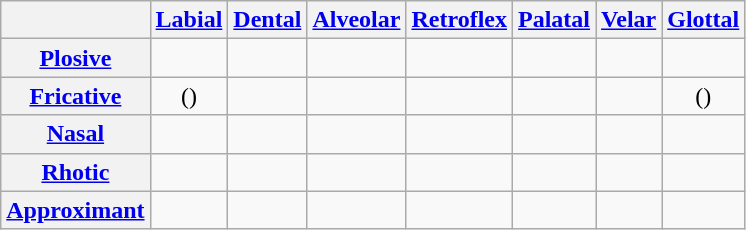<table class="wikitable" style="text-align:center;">
<tr>
<th></th>
<th><a href='#'>Labial</a></th>
<th><a href='#'>Dental</a></th>
<th><a href='#'>Alveolar</a></th>
<th><a href='#'>Retroflex</a></th>
<th><a href='#'>Palatal</a></th>
<th><a href='#'>Velar</a></th>
<th><a href='#'>Glottal</a></th>
</tr>
<tr>
<th><a href='#'>Plosive</a></th>
<td></td>
<td></td>
<td></td>
<td></td>
<td></td>
<td></td>
<td></td>
</tr>
<tr>
<th><a href='#'>Fricative</a></th>
<td>()</td>
<td></td>
<td></td>
<td></td>
<td></td>
<td></td>
<td>()</td>
</tr>
<tr>
<th><a href='#'>Nasal</a></th>
<td></td>
<td></td>
<td></td>
<td></td>
<td></td>
<td></td>
<td></td>
</tr>
<tr>
<th><a href='#'>Rhotic</a></th>
<td></td>
<td></td>
<td></td>
<td></td>
<td></td>
<td></td>
<td></td>
</tr>
<tr>
<th><a href='#'>Approximant</a></th>
<td></td>
<td></td>
<td></td>
<td></td>
<td></td>
<td></td>
<td></td>
</tr>
</table>
